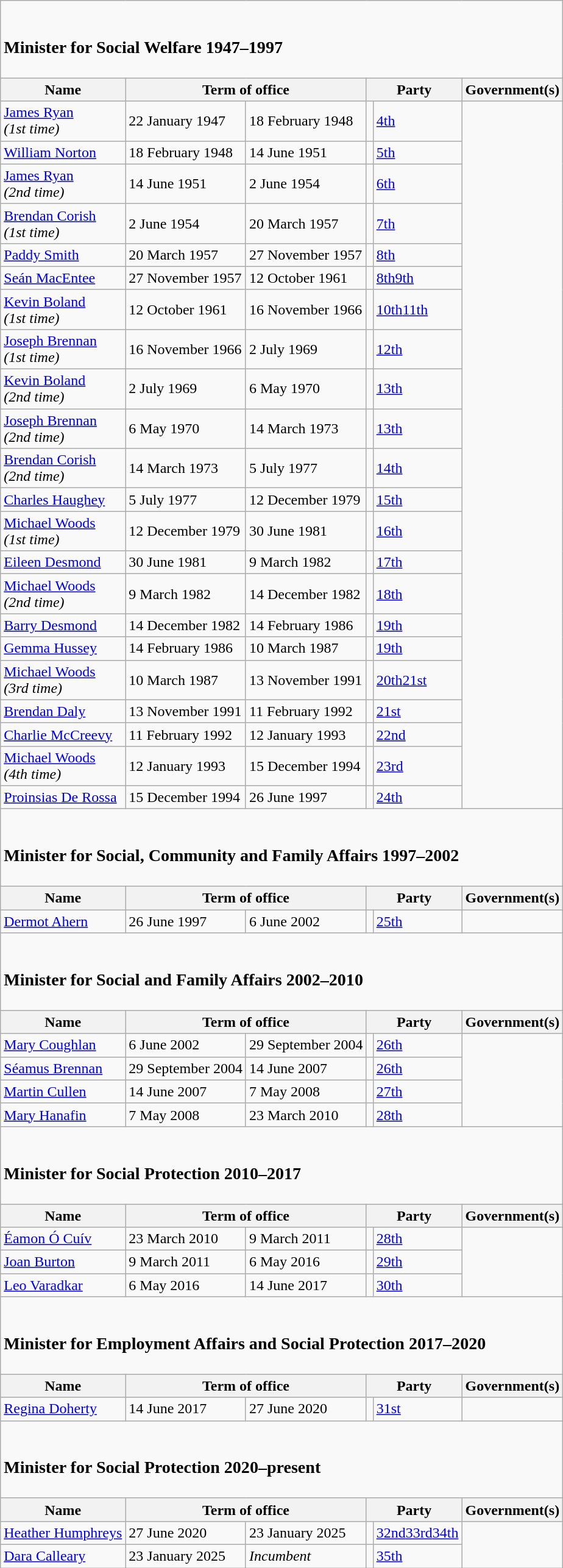<table class="wikitable">
<tr>
<td colspan="6"><br><h3>Minister for Social Welfare 1947–1997</h3></td>
</tr>
<tr>
<th>Name</th>
<th colspan="2">Term of office</th>
<th colspan="2">Party</th>
<th>Government(s)</th>
</tr>
<tr>
<td><a href='#'>James Ryan</a><br><em>(1st time)</em></td>
<td>22 January 1947</td>
<td>18 February 1948</td>
<td></td>
<td><a href='#'>4th</a></td>
</tr>
<tr>
<td><a href='#'>William Norton</a></td>
<td>18 February 1948</td>
<td>14 June 1951</td>
<td></td>
<td><a href='#'>5th</a></td>
</tr>
<tr>
<td><a href='#'>James Ryan</a><br><em>(2nd time)</em></td>
<td>14 June 1951</td>
<td>2 June 1954</td>
<td></td>
<td><a href='#'>6th</a></td>
</tr>
<tr>
<td><a href='#'>Brendan Corish</a><br><em>(1st time)</em></td>
<td>2 June 1954</td>
<td>20 March 1957</td>
<td></td>
<td><a href='#'>7th</a></td>
</tr>
<tr>
<td><a href='#'>Paddy Smith</a></td>
<td>20 March 1957</td>
<td>27 November 1957</td>
<td></td>
<td><a href='#'>8th</a></td>
</tr>
<tr>
<td><a href='#'>Seán MacEntee</a></td>
<td>27 November 1957</td>
<td>12 October 1961</td>
<td></td>
<td><a href='#'>8th</a><a href='#'>9th</a></td>
</tr>
<tr>
<td><a href='#'>Kevin Boland</a><br><em>(1st time)</em></td>
<td>12 October 1961</td>
<td>16 November 1966</td>
<td></td>
<td><a href='#'>10th</a><a href='#'>11th</a></td>
</tr>
<tr>
<td><a href='#'>Joseph Brennan</a><br><em>(1st time)</em></td>
<td>16 November 1966</td>
<td>2 July 1969</td>
<td></td>
<td><a href='#'>12th</a></td>
</tr>
<tr>
<td><a href='#'>Kevin Boland</a><br><em>(2nd time)</em></td>
<td>2 July 1969</td>
<td>6 May 1970</td>
<td></td>
<td><a href='#'>13th</a></td>
</tr>
<tr>
<td><a href='#'>Joseph Brennan</a><br><em>(2nd time)</em></td>
<td>6 May 1970</td>
<td>14 March 1973</td>
<td></td>
<td><a href='#'>13th</a></td>
</tr>
<tr>
<td><a href='#'>Brendan Corish</a><br><em>(2nd time)</em></td>
<td>14 March 1973</td>
<td>5 July 1977</td>
<td></td>
<td><a href='#'>14th</a></td>
</tr>
<tr>
<td><a href='#'>Charles Haughey</a></td>
<td>5 July 1977</td>
<td>12 December 1979</td>
<td></td>
<td><a href='#'>15th</a></td>
</tr>
<tr>
<td><a href='#'>Michael Woods</a><br><em>(1st time)</em></td>
<td>12 December 1979</td>
<td>30 June 1981</td>
<td></td>
<td><a href='#'>16th</a></td>
</tr>
<tr>
<td><a href='#'>Eileen Desmond</a></td>
<td>30 June 1981</td>
<td>9 March 1982</td>
<td></td>
<td><a href='#'>17th</a></td>
</tr>
<tr>
<td><a href='#'>Michael Woods</a><br><em>(2nd time)</em></td>
<td>9 March 1982</td>
<td>14 December 1982</td>
<td></td>
<td><a href='#'>18th</a></td>
</tr>
<tr>
<td><a href='#'>Barry Desmond</a></td>
<td>14 December 1982</td>
<td>14 February 1986</td>
<td></td>
<td><a href='#'>19th</a></td>
</tr>
<tr>
<td><a href='#'>Gemma Hussey</a></td>
<td>14 February 1986</td>
<td>10 March 1987</td>
<td></td>
<td><a href='#'>19th</a></td>
</tr>
<tr>
<td><a href='#'>Michael Woods</a><br><em>(3rd time)</em></td>
<td>10 March 1987</td>
<td>13 November 1991</td>
<td></td>
<td><a href='#'>20th</a><a href='#'>21st</a></td>
</tr>
<tr>
<td><a href='#'>Brendan Daly</a></td>
<td>13 November 1991</td>
<td>11 February 1992</td>
<td></td>
<td><a href='#'>21st</a></td>
</tr>
<tr>
<td><a href='#'>Charlie McCreevy</a></td>
<td>11 February 1992</td>
<td>12 January 1993</td>
<td></td>
<td><a href='#'>22nd</a></td>
</tr>
<tr>
<td><a href='#'>Michael Woods</a><br><em>(4th time)</em></td>
<td>12 January 1993</td>
<td>15 December 1994</td>
<td></td>
<td><a href='#'>23rd</a></td>
</tr>
<tr>
<td><a href='#'>Proinsias De Rossa</a></td>
<td>15 December 1994</td>
<td>26 June 1997</td>
<td></td>
<td><a href='#'>24th</a></td>
</tr>
<tr>
<td colspan="6"><br><h3>Minister for Social, Community and Family Affairs 1997–2002</h3></td>
</tr>
<tr>
<th>Name</th>
<th colspan="2">Term of office</th>
<th colspan="2">Party</th>
<th>Government(s)</th>
</tr>
<tr>
<td><a href='#'>Dermot Ahern</a></td>
<td>26 June 1997</td>
<td>6 June 2002</td>
<td></td>
<td><a href='#'>25th</a></td>
</tr>
<tr>
<td colspan="6"><br><h3>Minister for Social and Family Affairs 2002–2010</h3></td>
</tr>
<tr>
<th>Name</th>
<th colspan="2">Term of office</th>
<th colspan="2">Party</th>
<th>Government(s)</th>
</tr>
<tr>
<td><a href='#'>Mary Coughlan</a></td>
<td>6 June 2002</td>
<td>29 September 2004</td>
<td></td>
<td><a href='#'>26th</a></td>
</tr>
<tr>
<td><a href='#'>Séamus Brennan</a></td>
<td>29 September 2004</td>
<td>14 June 2007</td>
<td></td>
<td><a href='#'>26th</a></td>
</tr>
<tr>
<td><a href='#'>Martin Cullen</a></td>
<td>14 June 2007</td>
<td>7 May 2008</td>
<td></td>
<td><a href='#'>27th</a></td>
</tr>
<tr>
<td><a href='#'>Mary Hanafin</a></td>
<td>7 May 2008</td>
<td>23 March 2010</td>
<td></td>
<td><a href='#'>28th</a></td>
</tr>
<tr>
<td colspan="6"><br><h3>Minister for Social Protection 2010–2017</h3></td>
</tr>
<tr>
<th>Name</th>
<th colspan="2">Term of office</th>
<th colspan="2">Party</th>
<th>Government(s)</th>
</tr>
<tr>
<td><a href='#'>Éamon Ó Cuív</a></td>
<td>23 March 2010</td>
<td>9 March 2011</td>
<td></td>
<td><a href='#'>28th</a></td>
</tr>
<tr>
<td><a href='#'>Joan Burton</a></td>
<td>9 March 2011</td>
<td>6 May 2016</td>
<td></td>
<td><a href='#'>29th</a></td>
</tr>
<tr>
<td><a href='#'>Leo Varadkar</a></td>
<td>6 May 2016</td>
<td>14 June 2017</td>
<td></td>
<td><a href='#'>30th</a></td>
</tr>
<tr>
<td colspan="6"><br><h3>Minister for Employment Affairs and Social Protection 2017–2020</h3></td>
</tr>
<tr>
<th>Name</th>
<th colspan="2">Term of office</th>
<th colspan="2">Party</th>
<th>Government(s)</th>
</tr>
<tr>
<td><a href='#'>Regina Doherty</a></td>
<td>14 June 2017</td>
<td>27 June 2020</td>
<td></td>
<td><a href='#'>31st</a></td>
</tr>
<tr>
<td colspan="6"><br><h3>Minister for Social Protection 2020–present</h3></td>
</tr>
<tr>
<th>Name</th>
<th colspan="2">Term of office</th>
<th colspan="2">Party</th>
<th>Government(s)</th>
</tr>
<tr>
<td><a href='#'>Heather Humphreys</a></td>
<td>27 June 2020</td>
<td>23 January 2025</td>
<td></td>
<td><a href='#'>32nd</a><a href='#'>33rd</a><a href='#'>34th</a></td>
</tr>
<tr>
<td><a href='#'>Dara Calleary</a></td>
<td>23 January 2025</td>
<td><em>Incumbent</em></td>
<td></td>
<td><a href='#'>35th</a></td>
</tr>
</table>
